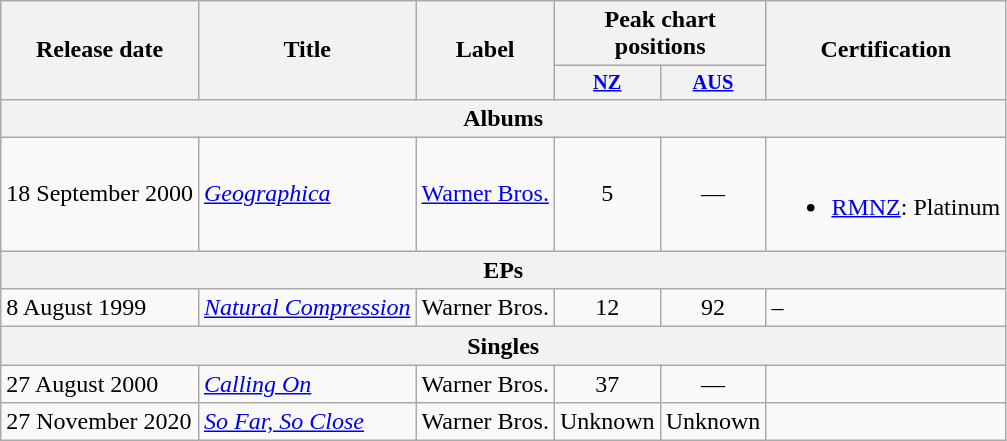<table class="wikitable">
<tr>
<th rowspan="2">Release date</th>
<th rowspan="2">Title</th>
<th rowspan="2">Label</th>
<th colspan="2">Peak chart positions</th>
<th rowspan="2">Certification</th>
</tr>
<tr>
<th scope="col" style="width:3em;font-size:85%"><a href='#'>NZ</a><br></th>
<th scope="col" style="width:3em;font-size:85%"><a href='#'>AUS</a><br></th>
</tr>
<tr>
<th colspan="6">Albums</th>
</tr>
<tr>
<td>18 September 2000</td>
<td><em><a href='#'>Geographica</a></em></td>
<td><a href='#'>Warner Bros.</a></td>
<td align="center">5</td>
<td align="center">—</td>
<td><br><ul><li><a href='#'>RMNZ</a>: Platinum</li></ul></td>
</tr>
<tr>
<th colspan="6">EPs</th>
</tr>
<tr>
<td>8 August 1999</td>
<td><em><a href='#'>Natural Compression</a></em></td>
<td>Warner Bros.</td>
<td align="center">12</td>
<td align="center">92</td>
<td>–</td>
</tr>
<tr>
<th colspan="6">Singles</th>
</tr>
<tr>
<td>27 August 2000</td>
<td><em><a href='#'>Calling On</a></em></td>
<td>Warner Bros.</td>
<td align="center">37</td>
<td align="center">—</td>
</tr>
<tr>
<td>27 November 2020</td>
<td><em><a href='#'>So Far, So Close</a></em></td>
<td>Warner Bros.</td>
<td align="center">Unknown</td>
<td align="center">Unknown</td>
<td></td>
</tr>
</table>
